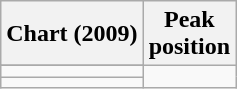<table class="wikitable">
<tr>
<th>Chart (2009)</th>
<th>Peak<br>position</th>
</tr>
<tr>
</tr>
<tr>
<td></td>
</tr>
<tr>
<td></td>
</tr>
</table>
